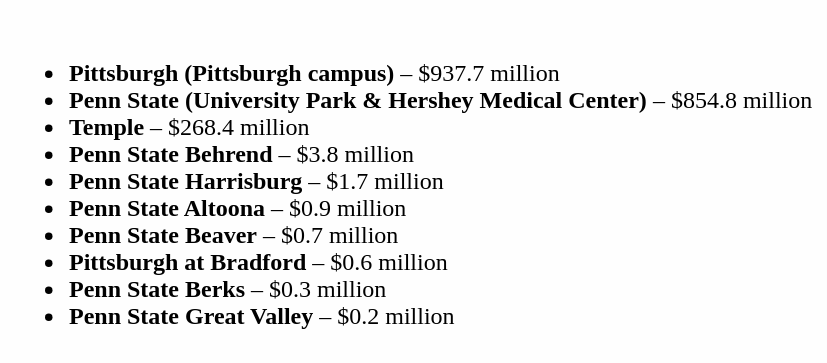<table border="0px solid #dddddd" style="background-color:#fefefe; padding:3px; margin:0px">
<tr>
<td><br><ul><li><strong>Pittsburgh (Pittsburgh campus)</strong> – $937.7 million</li><li><strong>Penn State (University Park & Hershey Medical Center)</strong> – $854.8 million</li><li><strong>Temple</strong> – $268.4 million</li><li><strong>Penn State Behrend</strong> – $3.8 million</li><li><strong>Penn State Harrisburg</strong> – $1.7 million</li><li><strong>Penn State Altoona</strong> – $0.9 million</li><li><strong>Penn State Beaver</strong> – $0.7 million</li><li><strong>Pittsburgh at Bradford</strong> – $0.6 million</li><li><strong>Penn State Berks</strong> – $0.3 million</li><li><strong>Penn State Great Valley</strong> – $0.2 million</li></ul></td>
<td></td>
</tr>
</table>
